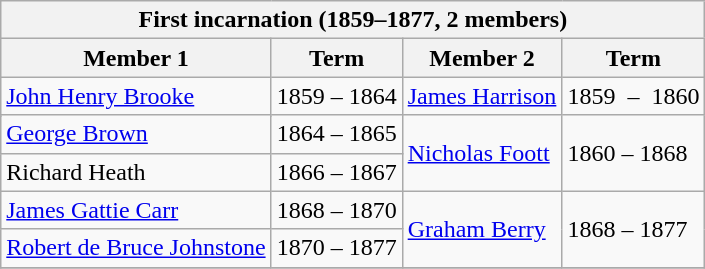<table class="wikitable">
<tr>
<th colspan=4 style="border-right:0px;";>First incarnation (1859–1877, 2 members)</th>
</tr>
<tr>
<th>Member 1</th>
<th>Term</th>
<th>Member 2</th>
<th>Term</th>
</tr>
<tr>
<td rowspan = "2"><a href='#'>John Henry Brooke</a></td>
<td rowspan = "2">1859 – 1864</td>
<td><a href='#'>James Harrison</a></td>
<td>1859  –  1860</td>
</tr>
<tr>
<td rowspan = "3"><a href='#'>Nicholas Foott</a></td>
<td rowspan = "3">1860 – 1868</td>
</tr>
<tr>
<td><a href='#'>George Brown</a></td>
<td>1864 – 1865</td>
</tr>
<tr>
<td>Richard Heath</td>
<td>1866 – 1867</td>
</tr>
<tr>
<td><a href='#'>James Gattie Carr</a></td>
<td>1868 – 1870</td>
<td rowspan = "2"><a href='#'>Graham Berry</a></td>
<td rowspan = "2">1868 – 1877</td>
</tr>
<tr>
<td><a href='#'>Robert de Bruce Johnstone</a></td>
<td>1870 – 1877</td>
</tr>
<tr>
</tr>
</table>
